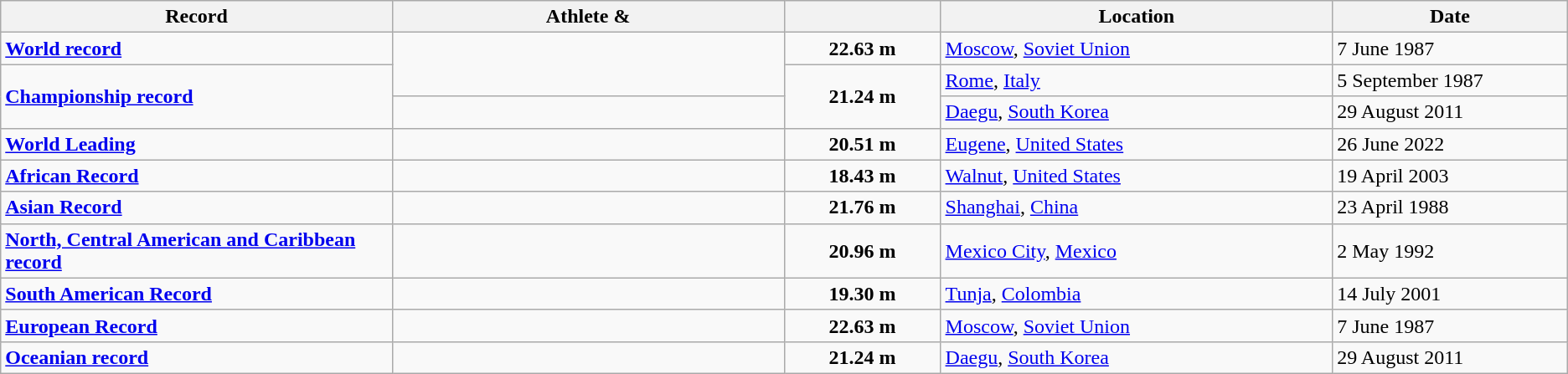<table class="wikitable">
<tr>
<th width=25% align=center>Record</th>
<th width=25% align=center>Athlete & </th>
<th width=10% align=center></th>
<th width=25% align=center>Location</th>
<th width=15% align=center>Date</th>
</tr>
<tr>
<td><strong><a href='#'>World record</a></strong></td>
<td rowspan=2></td>
<td align=center><strong>22.63 m</strong></td>
<td><a href='#'>Moscow</a>, <a href='#'>Soviet Union</a></td>
<td>7 June 1987</td>
</tr>
<tr>
<td rowspan=2><strong><a href='#'>Championship record</a></strong></td>
<td align=center rowspan=2><strong>21.24 m</strong></td>
<td><a href='#'>Rome</a>, <a href='#'>Italy</a></td>
<td>5 September 1987</td>
</tr>
<tr>
<td></td>
<td><a href='#'>Daegu</a>, <a href='#'>South Korea</a></td>
<td>29 August 2011</td>
</tr>
<tr>
<td><strong><a href='#'>World Leading</a></strong></td>
<td></td>
<td align=center><strong>20.51 m</strong></td>
<td><a href='#'>Eugene</a>, <a href='#'>United States</a></td>
<td>26 June 2022</td>
</tr>
<tr>
<td><strong><a href='#'>African Record</a></strong></td>
<td></td>
<td align=center><strong>18.43 m</strong></td>
<td><a href='#'>Walnut</a>, <a href='#'>United States</a></td>
<td>19 April 2003</td>
</tr>
<tr>
<td><strong><a href='#'>Asian Record</a></strong></td>
<td></td>
<td align=center><strong>21.76 m</strong></td>
<td><a href='#'>Shanghai</a>, <a href='#'>China</a></td>
<td>23 April 1988</td>
</tr>
<tr>
<td><strong><a href='#'>North, Central American and Caribbean record</a></strong></td>
<td></td>
<td align=center><strong>20.96 m</strong></td>
<td><a href='#'>Mexico City</a>, <a href='#'>Mexico</a></td>
<td>2 May 1992</td>
</tr>
<tr>
<td><strong><a href='#'>South American Record</a></strong></td>
<td></td>
<td align=center><strong>19.30 m</strong></td>
<td><a href='#'>Tunja</a>, <a href='#'>Colombia</a></td>
<td>14 July 2001</td>
</tr>
<tr>
<td><strong><a href='#'>European Record</a></strong></td>
<td></td>
<td align=center><strong>22.63 m</strong></td>
<td><a href='#'>Moscow</a>, <a href='#'>Soviet Union</a></td>
<td>7 June 1987</td>
</tr>
<tr>
<td><strong><a href='#'>Oceanian record</a></strong></td>
<td></td>
<td align=center><strong>21.24 m</strong></td>
<td><a href='#'>Daegu</a>, <a href='#'>South Korea</a></td>
<td>29 August 2011</td>
</tr>
</table>
